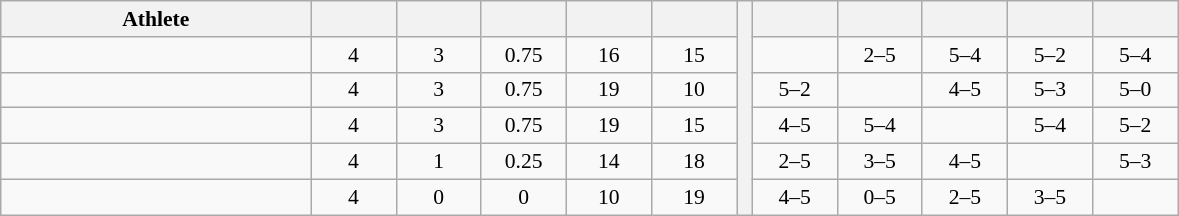<table class="wikitable" style="text-align:center; font-size:90%;">
<tr>
<th width=200>Athlete</th>
<th width=50></th>
<th width=50></th>
<th width=50></th>
<th width=50></th>
<th width=50></th>
<th rowspan=6> </th>
<th width=50></th>
<th width=50></th>
<th width=50></th>
<th width=50></th>
<th width=50></th>
</tr>
<tr>
<td align=left></td>
<td>4</td>
<td>3</td>
<td>0.75</td>
<td>16</td>
<td>15</td>
<td></td>
<td>2–5</td>
<td>5–4</td>
<td>5–2</td>
<td>5–4</td>
</tr>
<tr>
<td align=left></td>
<td>4</td>
<td>3</td>
<td>0.75</td>
<td>19</td>
<td>10</td>
<td>5–2</td>
<td></td>
<td>4–5</td>
<td>5–3</td>
<td>5–0</td>
</tr>
<tr>
<td align=left></td>
<td>4</td>
<td>3</td>
<td>0.75</td>
<td>19</td>
<td>15</td>
<td>4–5</td>
<td>5–4</td>
<td></td>
<td>5–4</td>
<td>5–2</td>
</tr>
<tr>
<td align=left></td>
<td>4</td>
<td>1</td>
<td>0.25</td>
<td>14</td>
<td>18</td>
<td>2–5</td>
<td>3–5</td>
<td>4–5</td>
<td></td>
<td>5–3</td>
</tr>
<tr>
<td align=left></td>
<td>4</td>
<td>0</td>
<td>0</td>
<td>10</td>
<td>19</td>
<td>4–5</td>
<td>0–5</td>
<td>2–5</td>
<td>3–5</td>
<td></td>
</tr>
</table>
